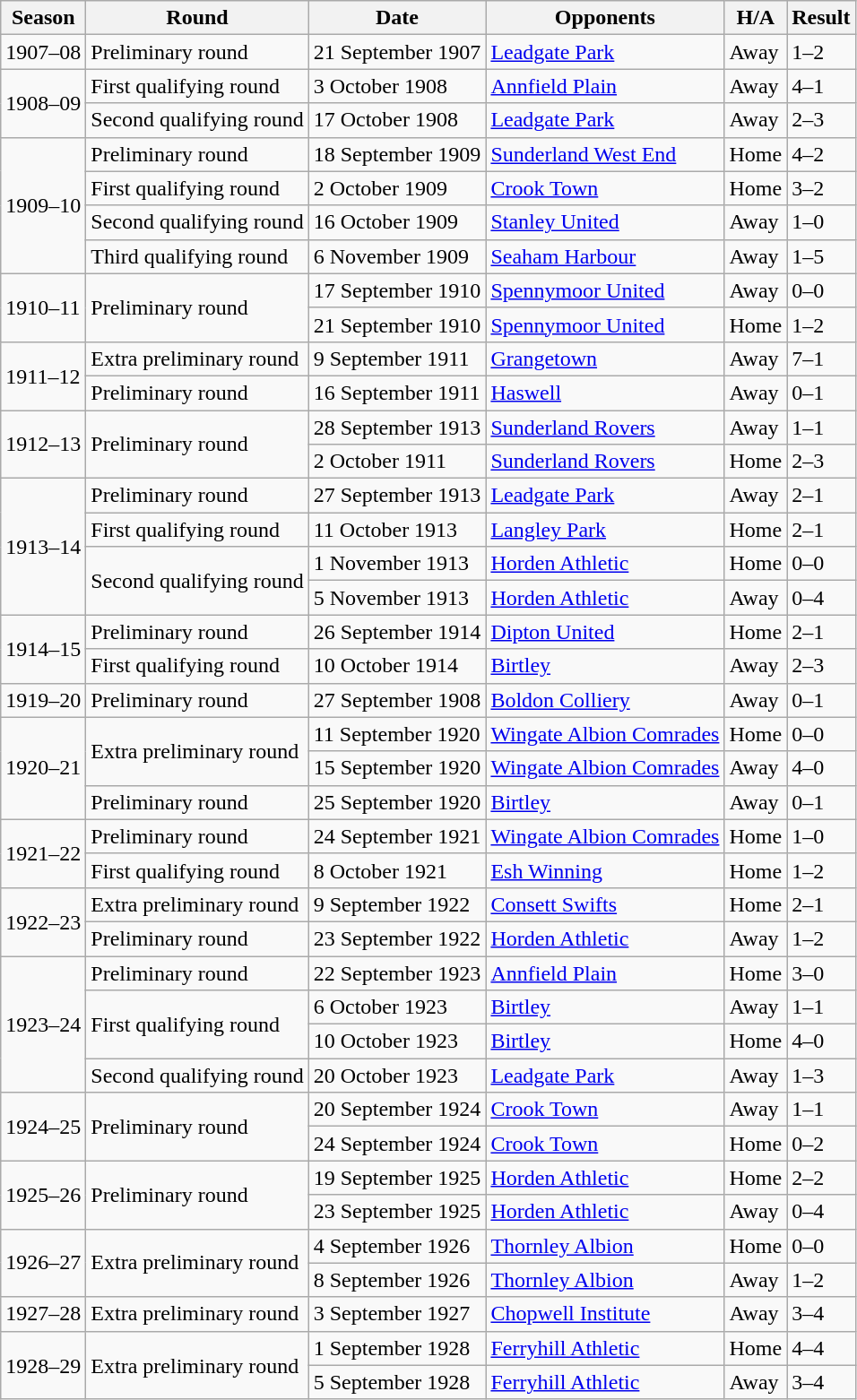<table class="wikitable">
<tr>
<th>Season</th>
<th>Round</th>
<th>Date</th>
<th>Opponents</th>
<th>H/A</th>
<th>Result</th>
</tr>
<tr>
<td>1907–08</td>
<td>Preliminary round</td>
<td>21 September 1907</td>
<td><a href='#'>Leadgate Park</a></td>
<td>Away</td>
<td>1–2</td>
</tr>
<tr>
<td rowspan="2">1908–09</td>
<td>First qualifying round</td>
<td>3 October 1908</td>
<td><a href='#'>Annfield Plain</a></td>
<td>Away</td>
<td>4–1</td>
</tr>
<tr>
<td>Second qualifying round</td>
<td>17 October 1908</td>
<td><a href='#'>Leadgate Park</a></td>
<td>Away</td>
<td>2–3</td>
</tr>
<tr>
<td rowspan="4">1909–10</td>
<td>Preliminary round</td>
<td>18 September 1909</td>
<td><a href='#'>Sunderland West End</a></td>
<td>Home</td>
<td>4–2</td>
</tr>
<tr>
<td>First qualifying round</td>
<td>2 October 1909</td>
<td><a href='#'>Crook Town</a></td>
<td>Home</td>
<td>3–2</td>
</tr>
<tr>
<td>Second qualifying round</td>
<td>16 October 1909</td>
<td><a href='#'>Stanley United</a></td>
<td>Away</td>
<td>1–0</td>
</tr>
<tr>
<td>Third qualifying round</td>
<td>6 November 1909</td>
<td><a href='#'>Seaham Harbour</a></td>
<td>Away</td>
<td>1–5</td>
</tr>
<tr>
<td rowspan="2">1910–11</td>
<td rowspan="2">Preliminary round</td>
<td>17 September 1910</td>
<td><a href='#'>Spennymoor United</a></td>
<td>Away</td>
<td>0–0</td>
</tr>
<tr>
<td>21 September 1910</td>
<td><a href='#'>Spennymoor United</a></td>
<td>Home</td>
<td>1–2</td>
</tr>
<tr>
<td rowspan="2">1911–12</td>
<td>Extra preliminary round</td>
<td>9 September 1911</td>
<td><a href='#'>Grangetown</a></td>
<td>Away</td>
<td>7–1</td>
</tr>
<tr>
<td>Preliminary round</td>
<td>16 September 1911</td>
<td><a href='#'>Haswell</a></td>
<td>Away</td>
<td>0–1</td>
</tr>
<tr>
<td rowspan="2">1912–13</td>
<td rowspan="2">Preliminary round</td>
<td>28 September 1913</td>
<td><a href='#'>Sunderland Rovers</a></td>
<td>Away</td>
<td>1–1</td>
</tr>
<tr>
<td>2 October 1911</td>
<td><a href='#'>Sunderland Rovers</a></td>
<td>Home</td>
<td>2–3</td>
</tr>
<tr>
<td rowspan="4">1913–14</td>
<td>Preliminary round</td>
<td>27 September 1913</td>
<td><a href='#'>Leadgate Park</a></td>
<td>Away</td>
<td>2–1</td>
</tr>
<tr>
<td>First qualifying round</td>
<td>11 October 1913</td>
<td><a href='#'>Langley Park</a></td>
<td>Home</td>
<td>2–1</td>
</tr>
<tr>
<td rowspan="2">Second qualifying round</td>
<td>1 November 1913</td>
<td><a href='#'>Horden Athletic</a></td>
<td>Home</td>
<td>0–0</td>
</tr>
<tr>
<td>5 November 1913</td>
<td><a href='#'>Horden Athletic</a></td>
<td>Away</td>
<td>0–4</td>
</tr>
<tr>
<td rowspan="2">1914–15</td>
<td>Preliminary round</td>
<td>26 September 1914</td>
<td><a href='#'>Dipton United</a></td>
<td>Home</td>
<td>2–1</td>
</tr>
<tr>
<td>First qualifying round</td>
<td>10 October 1914</td>
<td><a href='#'>Birtley</a></td>
<td>Away</td>
<td>2–3</td>
</tr>
<tr>
<td>1919–20</td>
<td>Preliminary round</td>
<td>27 September 1908</td>
<td><a href='#'>Boldon Colliery</a></td>
<td>Away</td>
<td>0–1</td>
</tr>
<tr>
<td rowspan="3">1920–21</td>
<td rowspan="2">Extra preliminary round</td>
<td>11 September 1920</td>
<td><a href='#'>Wingate Albion Comrades</a></td>
<td>Home</td>
<td>0–0</td>
</tr>
<tr>
<td>15 September 1920</td>
<td><a href='#'>Wingate Albion Comrades</a></td>
<td>Away</td>
<td>4–0</td>
</tr>
<tr>
<td>Preliminary round</td>
<td>25 September 1920</td>
<td><a href='#'>Birtley</a></td>
<td>Away</td>
<td>0–1</td>
</tr>
<tr>
<td rowspan="2">1921–22</td>
<td>Preliminary round</td>
<td>24 September 1921</td>
<td><a href='#'>Wingate Albion Comrades</a></td>
<td>Home</td>
<td>1–0</td>
</tr>
<tr>
<td>First qualifying round</td>
<td>8 October 1921</td>
<td><a href='#'>Esh Winning</a></td>
<td>Home</td>
<td>1–2</td>
</tr>
<tr>
<td rowspan="2">1922–23</td>
<td>Extra preliminary round</td>
<td>9 September 1922</td>
<td><a href='#'>Consett Swifts</a></td>
<td>Home</td>
<td>2–1</td>
</tr>
<tr>
<td>Preliminary round</td>
<td>23 September 1922</td>
<td><a href='#'>Horden Athletic</a></td>
<td>Away</td>
<td>1–2</td>
</tr>
<tr>
<td rowspan="4">1923–24</td>
<td>Preliminary round</td>
<td>22 September 1923</td>
<td><a href='#'>Annfield Plain</a></td>
<td>Home</td>
<td>3–0</td>
</tr>
<tr>
<td rowspan="2">First qualifying round</td>
<td>6 October 1923</td>
<td><a href='#'>Birtley</a></td>
<td>Away</td>
<td>1–1</td>
</tr>
<tr>
<td>10 October 1923</td>
<td><a href='#'>Birtley</a></td>
<td>Home</td>
<td>4–0</td>
</tr>
<tr>
<td>Second qualifying round</td>
<td>20 October 1923</td>
<td><a href='#'>Leadgate Park</a></td>
<td>Away</td>
<td>1–3</td>
</tr>
<tr>
<td rowspan="2">1924–25</td>
<td rowspan="2">Preliminary round</td>
<td>20 September 1924</td>
<td><a href='#'>Crook Town</a></td>
<td>Away</td>
<td>1–1</td>
</tr>
<tr>
<td>24 September 1924</td>
<td><a href='#'>Crook Town</a></td>
<td>Home</td>
<td>0–2</td>
</tr>
<tr>
<td rowspan="2">1925–26</td>
<td rowspan="2">Preliminary round</td>
<td>19 September 1925</td>
<td><a href='#'>Horden Athletic</a></td>
<td>Home</td>
<td>2–2</td>
</tr>
<tr>
<td>23 September 1925</td>
<td><a href='#'>Horden Athletic</a></td>
<td>Away</td>
<td>0–4</td>
</tr>
<tr>
<td rowspan="2">1926–27</td>
<td rowspan="2">Extra preliminary round</td>
<td>4 September 1926</td>
<td><a href='#'>Thornley Albion</a></td>
<td>Home</td>
<td>0–0</td>
</tr>
<tr>
<td>8 September 1926</td>
<td><a href='#'>Thornley Albion</a></td>
<td>Away</td>
<td>1–2</td>
</tr>
<tr>
<td>1927–28</td>
<td>Extra preliminary round</td>
<td>3 September 1927</td>
<td><a href='#'>Chopwell Institute</a></td>
<td>Away</td>
<td>3–4</td>
</tr>
<tr>
<td rowspan="2">1928–29</td>
<td rowspan="2">Extra preliminary round</td>
<td>1 September 1928</td>
<td><a href='#'>Ferryhill Athletic</a></td>
<td>Home</td>
<td>4–4</td>
</tr>
<tr>
<td>5 September 1928</td>
<td><a href='#'>Ferryhill Athletic</a></td>
<td>Away</td>
<td>3–4</td>
</tr>
</table>
